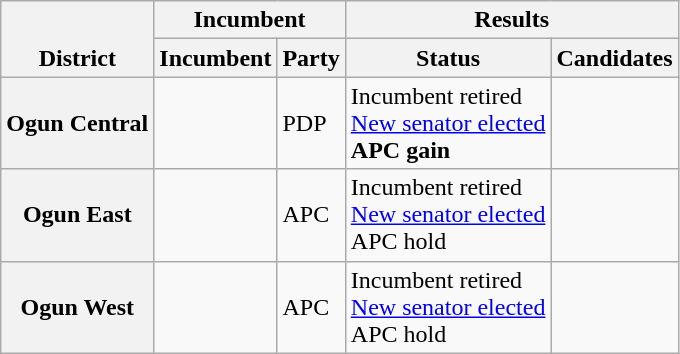<table class="wikitable sortable">
<tr valign=bottom>
<th rowspan=2>District</th>
<th colspan=2>Incumbent</th>
<th colspan=2>Results</th>
</tr>
<tr valign=bottom>
<th>Incumbent</th>
<th>Party</th>
<th>Status</th>
<th>Candidates</th>
</tr>
<tr>
<th>Ogun Central</th>
<td></td>
<td>PDP</td>
<td>Incumbent retired<br><a href='#'>New senator elected</a><br><strong>APC gain</strong></td>
<td nowrap></td>
</tr>
<tr>
<th>Ogun East</th>
<td></td>
<td>APC</td>
<td>Incumbent retired<br><a href='#'>New senator elected</a><br>APC hold</td>
<td nowrap></td>
</tr>
<tr>
<th>Ogun West</th>
<td></td>
<td>APC</td>
<td>Incumbent retired<br><a href='#'>New senator elected</a><br>APC hold</td>
<td nowrap></td>
</tr>
</table>
